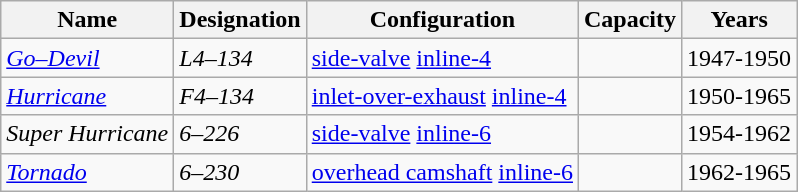<table class="wikitable sortable">
<tr>
<th>Name</th>
<th>Designation</th>
<th>Configuration</th>
<th>Capacity</th>
<th>Years</th>
</tr>
<tr>
<td><em><a href='#'>Go–Devil</a></em></td>
<td><em>L4–134</em></td>
<td><a href='#'>side-valve</a> <a href='#'>inline-4</a></td>
<td></td>
<td>1947-1950</td>
</tr>
<tr>
<td><em><a href='#'>Hurricane</a></em></td>
<td><em>F4–134</em></td>
<td><a href='#'>inlet-over-exhaust</a> <a href='#'>inline-4</a></td>
<td></td>
<td>1950-1965</td>
</tr>
<tr>
<td><em>Super Hurricane</em></td>
<td><em>6–226</em></td>
<td><a href='#'>side-valve</a> <a href='#'>inline-6</a></td>
<td></td>
<td>1954-1962</td>
</tr>
<tr>
<td><em><a href='#'>Tornado</a></em></td>
<td><em>6–230</em></td>
<td><a href='#'>overhead camshaft</a> <a href='#'>inline-6</a></td>
<td></td>
<td>1962-1965</td>
</tr>
</table>
